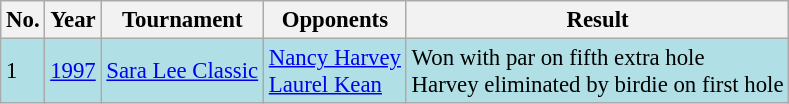<table class="wikitable" style="font-size:95%;">
<tr>
<th>No.</th>
<th>Year</th>
<th>Tournament</th>
<th>Opponents</th>
<th>Result</th>
</tr>
<tr style="background:#B0E0E6;">
<td>1</td>
<td><a href='#'>1997</a></td>
<td><a href='#'>Sara Lee Classic</a></td>
<td> <a href='#'>Nancy Harvey</a><br> <a href='#'>Laurel Kean</a></td>
<td>Won with par on fifth extra hole<br>Harvey eliminated by birdie on first hole</td>
</tr>
</table>
